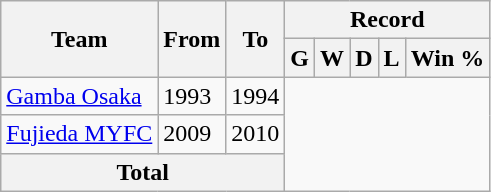<table class="wikitable" style="text-align: center">
<tr>
<th rowspan="2">Team</th>
<th rowspan="2">From</th>
<th rowspan="2">To</th>
<th colspan="5">Record</th>
</tr>
<tr>
<th>G</th>
<th>W</th>
<th>D</th>
<th>L</th>
<th>Win %</th>
</tr>
<tr>
<td align="left"><a href='#'>Gamba Osaka</a></td>
<td align="left">1993</td>
<td align="left">1994<br></td>
</tr>
<tr>
<td align="left"><a href='#'>Fujieda MYFC</a></td>
<td align="left">2009</td>
<td align="left">2010<br></td>
</tr>
<tr>
<th colspan="3">Total<br></th>
</tr>
</table>
